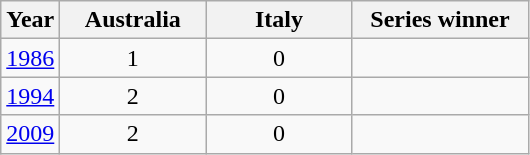<table class="wikitable">
<tr>
<th>Year</th>
<th width="90">Australia</th>
<th width="90">Italy</th>
<th width="110">Series winner</th>
</tr>
<tr>
<td> <a href='#'>1986</a></td>
<td align=center>1</td>
<td align=center>0</td>
<td></td>
</tr>
<tr>
<td> <a href='#'>1994</a></td>
<td align=center>2</td>
<td align=center>0</td>
<td></td>
</tr>
<tr>
<td> <a href='#'>2009</a></td>
<td align=center>2</td>
<td align=center>0</td>
<td></td>
</tr>
</table>
